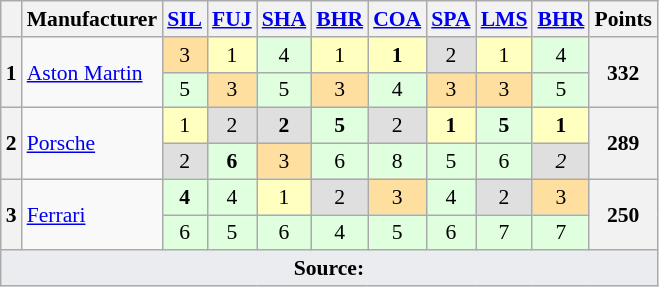<table class="wikitable" style="font-size:90%; text-align:center;">
<tr>
<th></th>
<th>Manufacturer</th>
<th><a href='#'>SIL</a><br></th>
<th><a href='#'>FUJ</a><br></th>
<th><a href='#'>SHA</a><br></th>
<th><a href='#'>BHR</a><br></th>
<th><a href='#'>COA</a><br></th>
<th><a href='#'>SPA</a><br></th>
<th><a href='#'>LMS</a><br></th>
<th><a href='#'>BHR</a><br></th>
<th>Points</th>
</tr>
<tr>
<th rowspan=2>1</th>
<td rowspan=2 align=left> <a href='#'>Aston Martin</a></td>
<td style="background:#FFDF9F;">3</td>
<td style="background:#FFFFBF;">1</td>
<td style="background:#DFFFDF;">4</td>
<td style="background:#FFFFBF;">1</td>
<td style="background:#FFFFBF;"><strong>1</strong></td>
<td style="background:#DFDFDF;">2</td>
<td style="background:#FFFFBF;">1</td>
<td style="background:#DFFFDF;">4</td>
<th rowspan=2>332</th>
</tr>
<tr>
<td style="background:#DFFFDF;">5</td>
<td style="background:#FFDF9F;">3</td>
<td style="background:#DFFFDF;">5</td>
<td style="background:#FFDF9F;">3</td>
<td style="background:#DFFFDF;">4</td>
<td style="background:#FFDF9F;">3</td>
<td style="background:#FFDF9F;">3</td>
<td style="background:#DFFFDF;">5</td>
</tr>
<tr>
<th rowspan=2>2</th>
<td rowspan=2 align=left> <a href='#'>Porsche</a></td>
<td style="background:#FFFFBF;">1</td>
<td style="background:#DFDFDF;">2</td>
<td style="background:#DFDFDF;"><strong>2</strong></td>
<td style="background:#DFFFDF;"><strong>5</strong></td>
<td style="background:#DFDFDF;">2</td>
<td style="background:#FFFFBF;"><strong>1</strong></td>
<td style="background:#DFFFDF;"><strong>5</strong></td>
<td style="background:#FFFFBF;"><strong>1</strong></td>
<th rowspan=2>289</th>
</tr>
<tr>
<td style="background:#DFDFDF;">2</td>
<td style="background:#DFFFDF;"><strong>6</strong></td>
<td style="background:#FFDF9F;">3</td>
<td style="background:#DFFFDF;">6</td>
<td style="background:#DFFFDF;">8</td>
<td style="background:#DFFFDF;">5</td>
<td style="background:#DFFFDF;">6</td>
<td style="background:#DFDFDF;"><em>2</em></td>
</tr>
<tr>
<th rowspan=2>3</th>
<td rowspan=2 align=left> <a href='#'>Ferrari</a></td>
<td style="background:#DFFFDF;"><strong>4</strong></td>
<td style="background:#DFFFDF;">4</td>
<td style="background:#FFFFBF;">1</td>
<td style="background:#DFDFDF;">2</td>
<td style="background:#FFDF9F;">3</td>
<td style="background:#DFFFDF;">4</td>
<td style="background:#DFDFDF;">2</td>
<td style="background:#FFDF9F;">3</td>
<th rowspan=2>250</th>
</tr>
<tr>
<td style="background:#DFFFDF;">6</td>
<td style="background:#DFFFDF;">5</td>
<td style="background:#DFFFDF;">6</td>
<td style="background:#DFFFDF;">4</td>
<td style="background:#DFFFDF;">5</td>
<td style="background:#DFFFDF;">6</td>
<td style="background:#DFFFDF;">7</td>
<td style="background:#DFFFDF;">7</td>
</tr>
<tr class="sortbottom">
<td colspan="11" style="background-color:#EAECF0;text-align:center"><strong>Source:</strong></td>
</tr>
</table>
